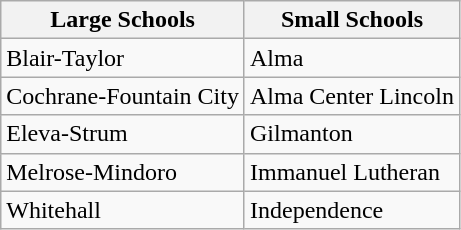<table class="wikitable">
<tr>
<th>Large Schools</th>
<th>Small Schools</th>
</tr>
<tr>
<td>Blair-Taylor</td>
<td>Alma</td>
</tr>
<tr>
<td>Cochrane-Fountain City</td>
<td>Alma Center Lincoln</td>
</tr>
<tr>
<td>Eleva-Strum</td>
<td>Gilmanton</td>
</tr>
<tr>
<td>Melrose-Mindoro</td>
<td>Immanuel Lutheran</td>
</tr>
<tr>
<td>Whitehall</td>
<td>Independence</td>
</tr>
</table>
